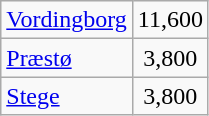<table class="wikitable" style="float:left; margin-right:1em">
<tr>
<td><a href='#'>Vordingborg</a></td>
<td align="center">11,600</td>
</tr>
<tr>
<td><a href='#'>Præstø</a></td>
<td align="center">3,800</td>
</tr>
<tr>
<td><a href='#'>Stege</a></td>
<td align="center">3,800</td>
</tr>
</table>
